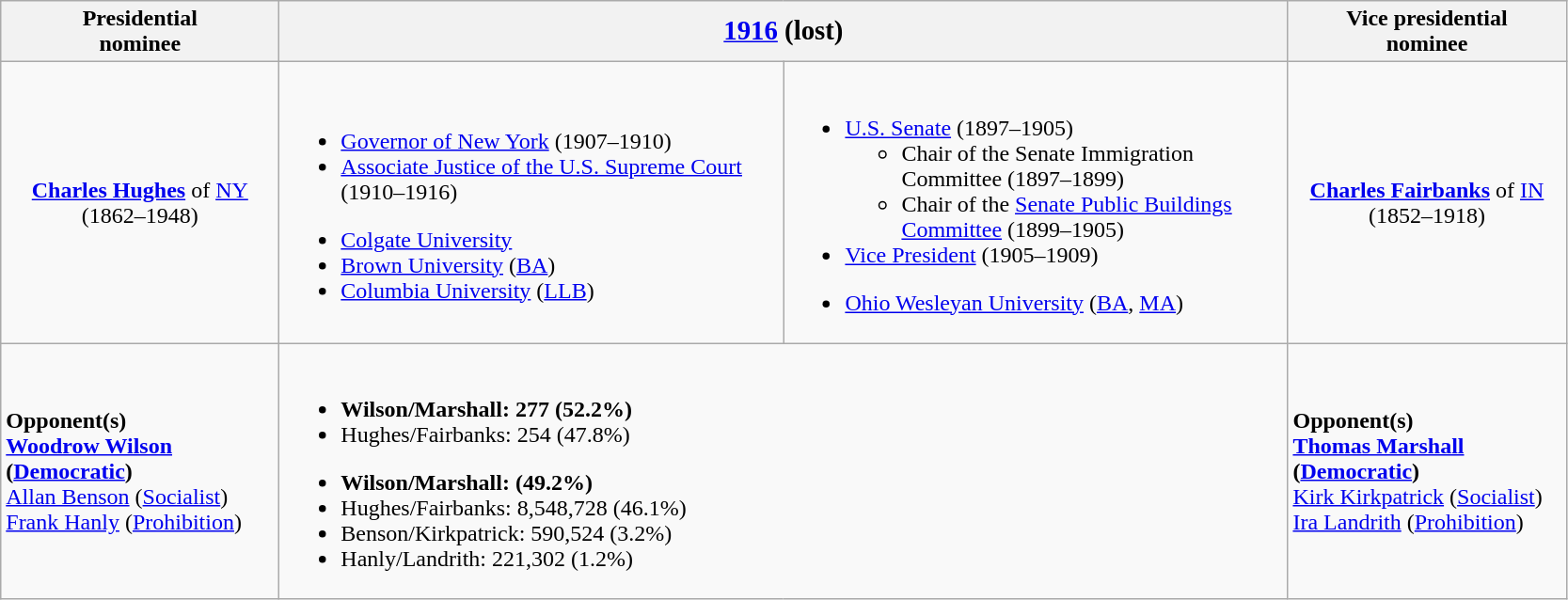<table class="wikitable">
<tr>
<th width=190>Presidential<br>nominee</th>
<th colspan=2><big><a href='#'>1916</a> (lost)</big></th>
<th width=190>Vice presidential<br>nominee</th>
</tr>
<tr>
<td style="text-align:center;"><strong><a href='#'>Charles Hughes</a></strong> of <a href='#'>NY</a><br>(1862–1948)<br></td>
<td width=350><br><ul><li><a href='#'>Governor of New York</a> (1907–1910)</li><li><a href='#'>Associate Justice of the U.S. Supreme Court</a> (1910–1916)</li></ul><ul><li><a href='#'>Colgate University</a></li><li><a href='#'>Brown University</a> (<a href='#'>BA</a>)</li><li><a href='#'>Columbia University</a> (<a href='#'>LLB</a>)</li></ul></td>
<td width=350><br><ul><li><a href='#'>U.S. Senate</a> (1897–1905)<ul><li>Chair of the Senate Immigration Committee (1897–1899)</li><li>Chair of the <a href='#'>Senate Public Buildings Committee</a> (1899–1905)</li></ul></li><li><a href='#'>Vice President</a> (1905–1909)</li></ul><ul><li><a href='#'>Ohio Wesleyan University</a> (<a href='#'>BA</a>, <a href='#'>MA</a>)</li></ul></td>
<td style="text-align:center;"><strong><a href='#'>Charles Fairbanks</a></strong> of <a href='#'>IN</a><br>(1852–1918)<br></td>
</tr>
<tr>
<td><strong>Opponent(s)</strong><br><strong><a href='#'>Woodrow Wilson</a> (<a href='#'>Democratic</a>)</strong><br><a href='#'>Allan Benson</a> (<a href='#'>Socialist</a>)<br><a href='#'>Frank Hanly</a> (<a href='#'>Prohibition</a>)</td>
<td colspan=2><br><ul><li><strong>Wilson/Marshall: 277 (52.2%)</strong></li><li>Hughes/Fairbanks: 254 (47.8%)</li></ul><ul><li><strong>Wilson/Marshall: (49.2%)</strong></li><li>Hughes/Fairbanks: 8,548,728 (46.1%)</li><li>Benson/Kirkpatrick: 590,524 (3.2%)</li><li>Hanly/Landrith: 221,302 (1.2%)</li></ul></td>
<td><strong>Opponent(s)</strong><br><strong><a href='#'>Thomas Marshall</a> (<a href='#'>Democratic</a>)</strong><br><a href='#'>Kirk Kirkpatrick</a> (<a href='#'>Socialist</a>)<br><a href='#'>Ira Landrith</a> (<a href='#'>Prohibition</a>)</td>
</tr>
</table>
